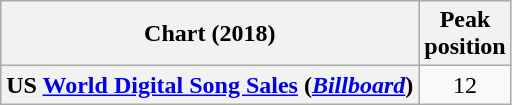<table class="wikitable plainrowheaders" style="text-align:center">
<tr>
<th scope="col">Chart (2018)</th>
<th scope="col">Peak<br>position</th>
</tr>
<tr>
<th scope="row">US <a href='#'>World Digital Song Sales</a> (<em><a href='#'>Billboard</a></em>)</th>
<td>12</td>
</tr>
</table>
